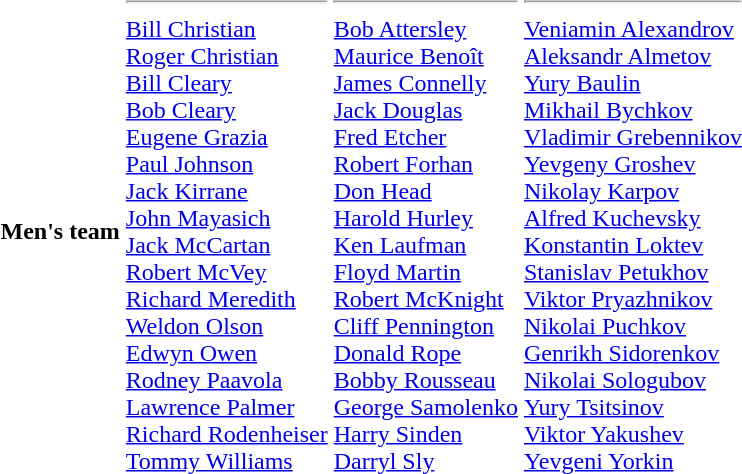<table>
<tr>
<th scope="row">Men's team<br></th>
<td><hr><a href='#'>Bill Christian</a><br><a href='#'>Roger Christian</a><br><a href='#'>Bill Cleary</a><br><a href='#'>Bob Cleary</a><br><a href='#'>Eugene Grazia</a><br><a href='#'>Paul Johnson</a><br><a href='#'>Jack Kirrane</a><br><a href='#'>John Mayasich</a><br><a href='#'>Jack McCartan</a><br><a href='#'>Robert McVey</a><br><a href='#'>Richard Meredith</a><br><a href='#'>Weldon Olson</a><br><a href='#'>Edwyn Owen</a><br><a href='#'>Rodney Paavola</a><br><a href='#'>Lawrence Palmer</a><br><a href='#'>Richard Rodenheiser</a><br><a href='#'>Tommy Williams</a></td>
<td><hr><a href='#'>Bob Attersley</a><br><a href='#'>Maurice Benoît</a><br><a href='#'>James Connelly</a><br><a href='#'>Jack Douglas</a><br><a href='#'>Fred Etcher</a><br><a href='#'>Robert Forhan</a><br><a href='#'>Don Head</a><br><a href='#'>Harold Hurley</a><br><a href='#'>Ken Laufman</a><br><a href='#'>Floyd Martin</a><br><a href='#'>Robert McKnight</a><br><a href='#'>Cliff Pennington</a><br><a href='#'>Donald Rope</a><br><a href='#'>Bobby Rousseau</a><br><a href='#'>George Samolenko</a><br><a href='#'>Harry Sinden</a><br><a href='#'>Darryl Sly</a></td>
<td><hr><a href='#'>Veniamin Alexandrov</a><br><a href='#'>Aleksandr Almetov</a><br><a href='#'>Yury Baulin</a><br><a href='#'>Mikhail Bychkov</a><br><a href='#'>Vladimir Grebennikov</a><br><a href='#'>Yevgeny Groshev</a><br><a href='#'>Nikolay Karpov</a><br><a href='#'>Alfred Kuchevsky</a><br><a href='#'>Konstantin Loktev</a><br><a href='#'>Stanislav Petukhov</a><br><a href='#'>Viktor Pryazhnikov</a><br><a href='#'>Nikolai Puchkov</a><br><a href='#'>Genrikh Sidorenkov</a><br><a href='#'>Nikolai Sologubov</a><br><a href='#'>Yury Tsitsinov</a><br><a href='#'>Viktor Yakushev</a><br><a href='#'>Yevgeni Yorkin</a></td>
</tr>
</table>
